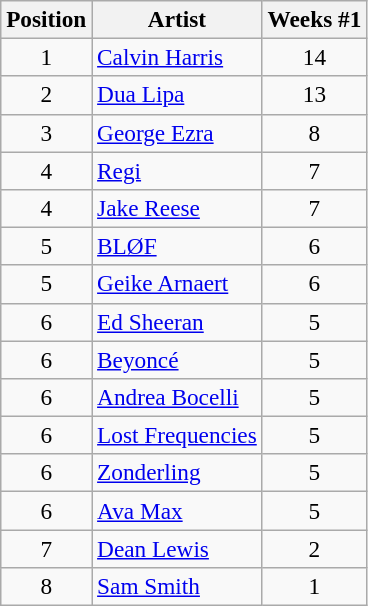<table class="wikitable sortable" style="font-size:97%;">
<tr>
<th>Position</th>
<th>Artist</th>
<th>Weeks #1</th>
</tr>
<tr>
<td align="center">1</td>
<td><a href='#'>Calvin Harris</a></td>
<td align="center">14</td>
</tr>
<tr>
<td align="center">2</td>
<td><a href='#'>Dua Lipa</a></td>
<td align="center">13</td>
</tr>
<tr>
<td align="center">3</td>
<td><a href='#'>George Ezra</a></td>
<td align="center">8</td>
</tr>
<tr>
<td align="center">4</td>
<td><a href='#'>Regi</a></td>
<td align="center">7</td>
</tr>
<tr>
<td align="center">4</td>
<td><a href='#'>Jake Reese</a></td>
<td align="center">7</td>
</tr>
<tr>
<td align="center">5</td>
<td><a href='#'>BLØF</a></td>
<td align="center">6</td>
</tr>
<tr>
<td align="center">5</td>
<td><a href='#'>Geike Arnaert</a></td>
<td align="center">6</td>
</tr>
<tr>
<td align="center">6</td>
<td><a href='#'>Ed Sheeran</a></td>
<td align="center">5</td>
</tr>
<tr>
<td align="center">6</td>
<td><a href='#'>Beyoncé</a></td>
<td align="center">5</td>
</tr>
<tr>
<td align="center">6</td>
<td><a href='#'>Andrea Bocelli</a></td>
<td align="center">5</td>
</tr>
<tr>
<td align="center">6</td>
<td><a href='#'>Lost Frequencies</a></td>
<td align="center">5</td>
</tr>
<tr>
<td align="center">6</td>
<td><a href='#'>Zonderling</a></td>
<td align="center">5</td>
</tr>
<tr>
<td align="center">6</td>
<td><a href='#'>Ava Max</a></td>
<td align="center">5</td>
</tr>
<tr>
<td align="center">7</td>
<td><a href='#'>Dean Lewis</a></td>
<td align="center">2</td>
</tr>
<tr>
<td align="center">8</td>
<td><a href='#'>Sam Smith</a></td>
<td align="center">1</td>
</tr>
</table>
